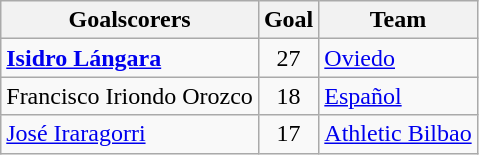<table class="wikitable">
<tr>
<th>Goalscorers</th>
<th>Goal</th>
<th>Team</th>
</tr>
<tr>
<td> <strong><a href='#'>Isidro Lángara</a></strong></td>
<td style="text-align:center">27</td>
<td><a href='#'>Oviedo</a></td>
</tr>
<tr>
<td> Francisco Iriondo Orozco</td>
<td style="text-align:center">18</td>
<td><a href='#'>Español</a></td>
</tr>
<tr>
<td> <a href='#'>José Iraragorri</a></td>
<td style="text-align:center">17</td>
<td><a href='#'>Athletic Bilbao</a></td>
</tr>
</table>
